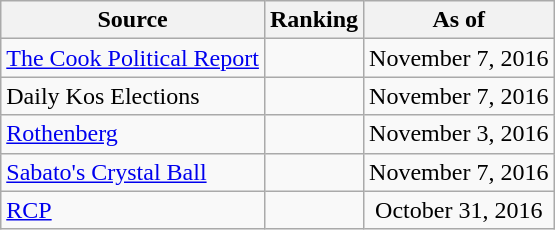<table class="wikitable" style="text-align:center">
<tr>
<th>Source</th>
<th>Ranking</th>
<th>As of</th>
</tr>
<tr>
<td align=left><a href='#'>The Cook Political Report</a></td>
<td></td>
<td>November 7, 2016</td>
</tr>
<tr>
<td align=left>Daily Kos Elections</td>
<td></td>
<td>November 7, 2016</td>
</tr>
<tr>
<td align=left><a href='#'>Rothenberg</a></td>
<td></td>
<td>November 3, 2016</td>
</tr>
<tr>
<td align=left><a href='#'>Sabato's Crystal Ball</a></td>
<td></td>
<td>November 7, 2016</td>
</tr>
<tr>
<td align="left"><a href='#'>RCP</a></td>
<td></td>
<td>October 31, 2016</td>
</tr>
</table>
